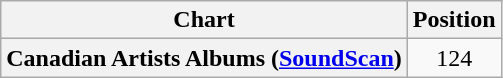<table class="wikitable plainrowheaders" style="text-align:center">
<tr>
<th scope="col">Chart</th>
<th scope="col">Position</th>
</tr>
<tr>
<th scope="row">Canadian Artists Albums (<a href='#'>SoundScan</a>)</th>
<td>124</td>
</tr>
</table>
